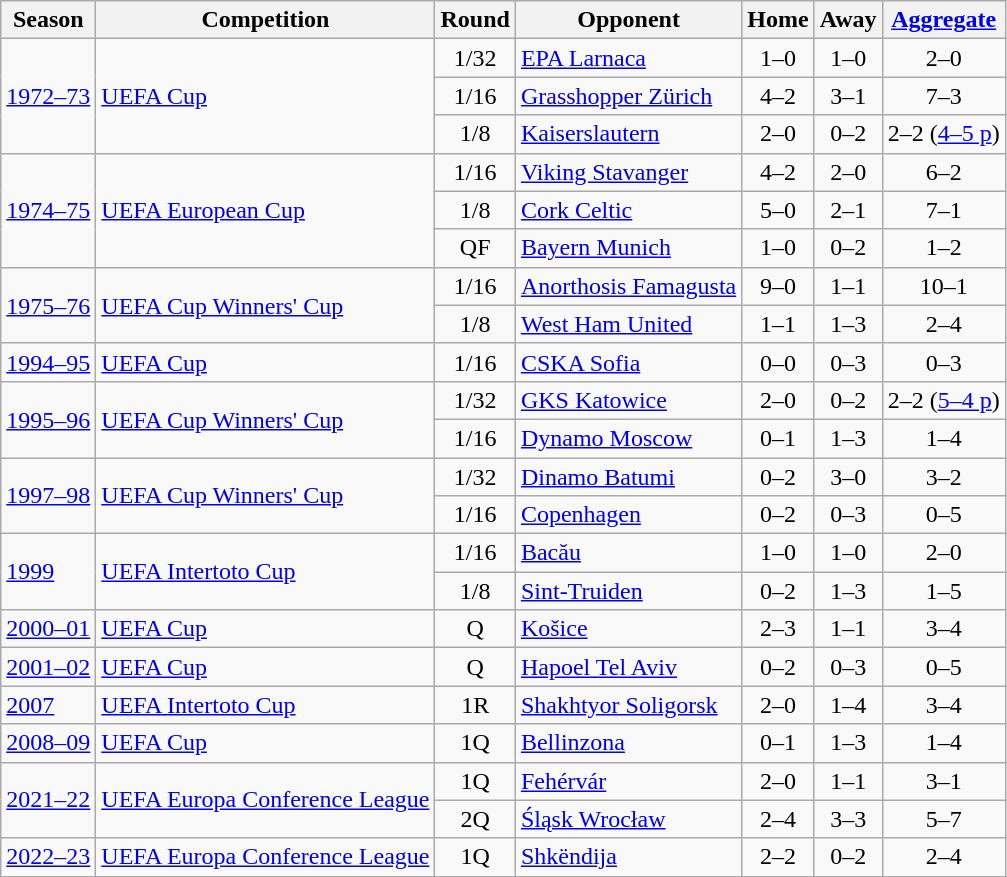<table class="wikitable mw-collapsible mw-collapsed">
<tr>
<th>Season</th>
<th>Competition</th>
<th>Round</th>
<th>Opponent</th>
<th>Home</th>
<th>Away</th>
<th><a href='#'>Aggregate</a></th>
</tr>
<tr>
<td rowspan=3><a href='#'>1972–73</a></td>
<td rowspan=3><a href='#'>UEFA Cup</a></td>
<td align=center>1/32</td>
<td> <a href='#'>EPA Larnaca</a></td>
<td align=center>1–0</td>
<td align=center>1–0</td>
<td align=center>2–0</td>
</tr>
<tr>
<td align=center>1/16</td>
<td> <a href='#'>Grasshopper Zürich</a></td>
<td align=center>4–2</td>
<td align=center>3–1</td>
<td align=center>7–3</td>
</tr>
<tr>
<td align=center>1/8</td>
<td> <a href='#'>Kaiserslautern</a></td>
<td align=center>2–0</td>
<td align=center>0–2</td>
<td align=center>2–2 (<a href='#'>4–5 p</a>)</td>
</tr>
<tr>
<td rowspan=3><a href='#'>1974–75</a></td>
<td rowspan=3><a href='#'>UEFA European Cup</a></td>
<td align=center>1/16</td>
<td> <a href='#'>Viking Stavanger</a></td>
<td align=center>4–2</td>
<td align=center>2–0</td>
<td align=center>6–2</td>
</tr>
<tr>
<td align=center>1/8</td>
<td> <a href='#'>Cork Celtic</a></td>
<td align=center>5–0</td>
<td align=center>2–1</td>
<td align=center>7–1</td>
</tr>
<tr>
<td align=center>QF</td>
<td> <a href='#'>Bayern Munich</a></td>
<td align=center>1–0</td>
<td align=center>0–2</td>
<td align=center>1–2</td>
</tr>
<tr>
<td rowspan=2><a href='#'>1975–76</a></td>
<td rowspan=2><a href='#'>UEFA Cup Winners' Cup</a></td>
<td align=center>1/16</td>
<td> <a href='#'>Anorthosis Famagusta</a></td>
<td align=center>9–0</td>
<td align=center>1–1</td>
<td align=center>10–1</td>
</tr>
<tr>
<td align=center>1/8</td>
<td> <a href='#'>West Ham United</a></td>
<td align=center>1–1</td>
<td align=center>1–3</td>
<td align=center>2–4</td>
</tr>
<tr>
<td><a href='#'>1994–95</a></td>
<td><a href='#'>UEFA Cup</a></td>
<td align=center>1/16</td>
<td> <a href='#'>CSKA Sofia</a></td>
<td align=center>0–0</td>
<td align=center>0–3</td>
<td align=center>0–3</td>
</tr>
<tr>
<td rowspan=2><a href='#'>1995–96</a></td>
<td rowspan=2><a href='#'>UEFA Cup Winners' Cup</a></td>
<td align=center>1/32</td>
<td> <a href='#'>GKS Katowice</a></td>
<td align=center>2–0</td>
<td align=center>0–2</td>
<td align=center>2–2 (<a href='#'>5–4 p</a>)</td>
</tr>
<tr>
<td align=center>1/16</td>
<td> <a href='#'>Dynamo Moscow</a></td>
<td align=center>0–1</td>
<td align=center>1–3</td>
<td align=center>1–4</td>
</tr>
<tr>
<td rowspan=2><a href='#'>1997–98</a></td>
<td rowspan=2><a href='#'>UEFA Cup Winners' Cup</a></td>
<td align=center>1/32</td>
<td> <a href='#'>Dinamo Batumi</a></td>
<td align=center>0–2</td>
<td align=center>3–0</td>
<td align=center>3–2</td>
</tr>
<tr>
<td align=center>1/16</td>
<td> <a href='#'>Copenhagen</a></td>
<td align=center>0–2</td>
<td align=center>0–3</td>
<td align=center>0–5</td>
</tr>
<tr>
<td rowspan=2><a href='#'>1999</a></td>
<td rowspan=2><a href='#'>UEFA Intertoto Cup</a></td>
<td align=center>1/16</td>
<td> <a href='#'>Bacău</a></td>
<td align=center>1–0</td>
<td align=center>1–0</td>
<td align=center>2–0</td>
</tr>
<tr>
<td align=center>1/8</td>
<td> <a href='#'>Sint-Truiden</a></td>
<td align=center>0–2</td>
<td align=center>1–3</td>
<td align=center>1–5</td>
</tr>
<tr>
<td><a href='#'>2000–01</a></td>
<td><a href='#'>UEFA Cup</a></td>
<td align=center>Q</td>
<td> <a href='#'>Košice</a></td>
<td align=center>2–3</td>
<td align=center>1–1</td>
<td align=center>3–4</td>
</tr>
<tr>
<td><a href='#'>2001–02</a></td>
<td><a href='#'>UEFA Cup</a></td>
<td align=center>Q</td>
<td> <a href='#'>Hapoel Tel Aviv</a></td>
<td align=center>0–2</td>
<td align=center>0–3</td>
<td align=center>0–5</td>
</tr>
<tr>
<td><a href='#'>2007</a></td>
<td><a href='#'>UEFA Intertoto Cup</a></td>
<td align=center>1R</td>
<td> <a href='#'>Shakhtyor Soligorsk</a></td>
<td align=center>2–0</td>
<td align=center>1–4</td>
<td align=center>3–4</td>
</tr>
<tr>
<td><a href='#'>2008–09</a></td>
<td><a href='#'>UEFA Cup</a></td>
<td align=center>1Q</td>
<td> <a href='#'>Bellinzona</a></td>
<td align=center>0–1</td>
<td align=center>1–3</td>
<td align=center>1–4</td>
</tr>
<tr>
<td rowspan=2><a href='#'>2021–22</a></td>
<td rowspan=2><a href='#'>UEFA Europa Conference League</a></td>
<td align=center>1Q</td>
<td> <a href='#'>Fehérvár</a></td>
<td align=center>2–0</td>
<td align=center>1–1</td>
<td align=center>3–1</td>
</tr>
<tr>
<td align=center>2Q</td>
<td> <a href='#'>Śląsk Wrocław</a></td>
<td align=center>2–4</td>
<td align=center>3–3</td>
<td align=center>5–7</td>
</tr>
<tr>
<td><a href='#'>2022–23</a></td>
<td><a href='#'>UEFA Europa Conference League</a></td>
<td align=center>1Q</td>
<td> <a href='#'>Shkëndija</a></td>
<td align=center>2–2</td>
<td align=center>0–2</td>
<td align=center>2–4</td>
</tr>
</table>
